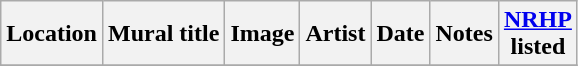<table class="wikitable sortable">
<tr>
<th>Location</th>
<th>Mural title</th>
<th>Image</th>
<th>Artist</th>
<th>Date</th>
<th>Notes</th>
<th><a href='#'>NRHP</a><br>listed</th>
</tr>
<tr>
</tr>
</table>
